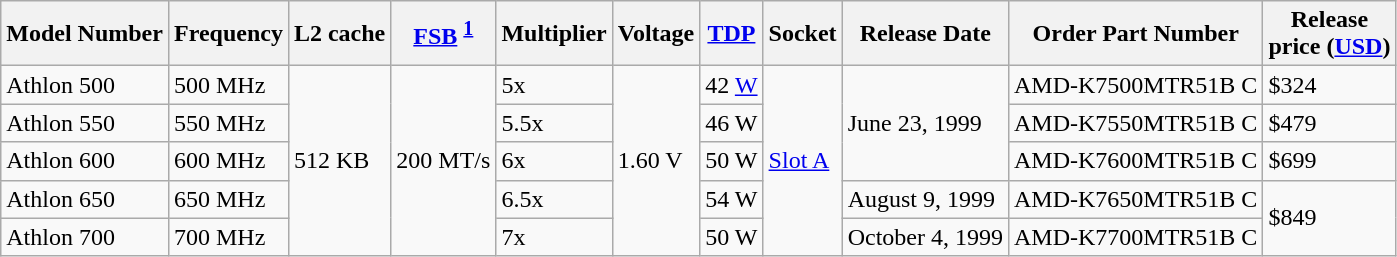<table class="wikitable">
<tr>
<th>Model Number</th>
<th>Frequency</th>
<th>L2 cache</th>
<th><a href='#'>FSB</a> <sup><a href='#'>1</a></sup></th>
<th>Multiplier</th>
<th>Voltage</th>
<th><a href='#'>TDP</a></th>
<th>Socket</th>
<th>Release Date</th>
<th>Order Part Number</th>
<th>Release<br>price (<a href='#'>USD</a>)</th>
</tr>
<tr>
<td>Athlon 500</td>
<td>500 MHz</td>
<td rowspan="5">512 KB</td>
<td rowspan="5">200 MT/s</td>
<td>5x</td>
<td rowspan="5">1.60 V</td>
<td>42 <a href='#'>W</a></td>
<td rowspan="5"><a href='#'>Slot A</a></td>
<td rowspan="3">June 23, 1999</td>
<td>AMD-K7500MTR51B C</td>
<td>$324</td>
</tr>
<tr>
<td>Athlon 550</td>
<td>550 MHz</td>
<td>5.5x</td>
<td>46 W</td>
<td>AMD-K7550MTR51B C</td>
<td>$479</td>
</tr>
<tr>
<td>Athlon 600</td>
<td>600 MHz</td>
<td>6x</td>
<td>50 W</td>
<td>AMD-K7600MTR51B C</td>
<td>$699</td>
</tr>
<tr>
<td>Athlon 650</td>
<td>650 MHz</td>
<td>6.5x</td>
<td>54 W</td>
<td>August 9, 1999</td>
<td>AMD-K7650MTR51B C</td>
<td rowspan="2">$849</td>
</tr>
<tr>
<td>Athlon 700</td>
<td>700 MHz</td>
<td>7x</td>
<td>50 W</td>
<td>October 4, 1999</td>
<td>AMD-K7700MTR51B C</td>
</tr>
</table>
